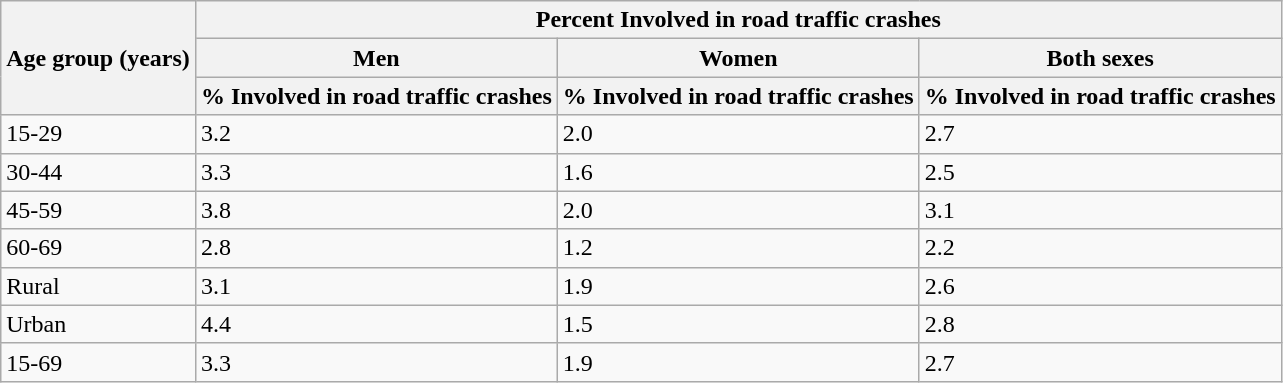<table class="wikitable">
<tr>
<th rowspan="3">Age group (years)</th>
<th colspan="3">Percent Involved in road traffic crashes</th>
</tr>
<tr>
<th>Men</th>
<th>Women</th>
<th>Both sexes</th>
</tr>
<tr>
<th>% Involved in road traffic crashes</th>
<th>% Involved in road traffic crashes</th>
<th>% Involved in road traffic crashes</th>
</tr>
<tr>
<td>15-29</td>
<td>3.2</td>
<td>2.0</td>
<td>2.7</td>
</tr>
<tr>
<td>30-44</td>
<td>3.3</td>
<td>1.6</td>
<td>2.5</td>
</tr>
<tr>
<td>45-59</td>
<td>3.8</td>
<td>2.0</td>
<td>3.1</td>
</tr>
<tr>
<td>60-69</td>
<td>2.8</td>
<td>1.2</td>
<td>2.2</td>
</tr>
<tr>
<td>Rural</td>
<td>3.1</td>
<td>1.9</td>
<td>2.6</td>
</tr>
<tr>
<td>Urban</td>
<td>4.4</td>
<td>1.5</td>
<td>2.8</td>
</tr>
<tr>
<td>15-69</td>
<td>3.3</td>
<td>1.9</td>
<td>2.7</td>
</tr>
</table>
